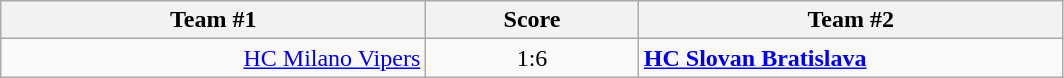<table class="wikitable" style="text-align: center;">
<tr>
<th width=22%>Team #1</th>
<th width=11%>Score</th>
<th width=22%>Team #2</th>
</tr>
<tr>
<td style="text-align: right;"><a href='#'>HC Milano Vipers</a> </td>
<td>1:6</td>
<td style="text-align: left;"> <strong><a href='#'>HC Slovan Bratislava</a></strong></td>
</tr>
</table>
